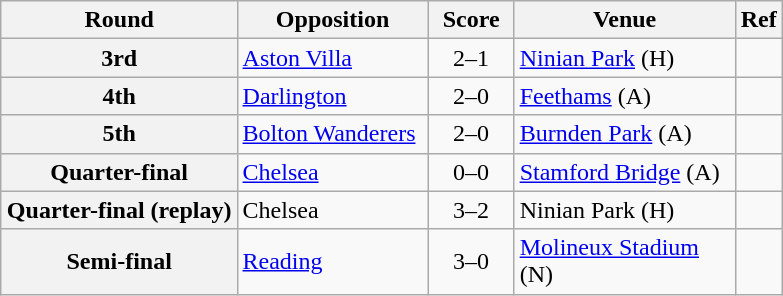<table class="wikitable plainrowheaders" style="text-align:center;margin-left:1em;float:right">
<tr>
<th scope=col>Round</th>
<th scope="col" style="width:120px;">Opposition</th>
<th scope="col" style="width:50px;">Score</th>
<th scope="col" style="width:140px;">Venue</th>
<th scope="col" style="width:10px;">Ref</th>
</tr>
<tr>
<th scope=row style="text-align:center">3rd</th>
<td align="left"><a href='#'>Aston Villa</a></td>
<td>2–1</td>
<td align="left"><a href='#'>Ninian Park</a> (H)</td>
<td></td>
</tr>
<tr>
<th scope=row style="text-align:center">4th</th>
<td align="left"><a href='#'>Darlington</a></td>
<td>2–0</td>
<td align="left"><a href='#'>Feethams</a> (A)</td>
<td></td>
</tr>
<tr>
<th scope=row style="text-align:center">5th</th>
<td align="left"><a href='#'>Bolton Wanderers</a></td>
<td>2–0</td>
<td align="left"><a href='#'>Burnden Park</a> (A)</td>
<td></td>
</tr>
<tr>
<th scope=row style="text-align:center">Quarter-final</th>
<td align="left"><a href='#'>Chelsea</a></td>
<td>0–0</td>
<td align="left"><a href='#'>Stamford Bridge</a> (A)</td>
<td></td>
</tr>
<tr>
<th scope=row style="text-align:center">Quarter-final (replay)</th>
<td align="left">Chelsea</td>
<td>3–2</td>
<td align="left">Ninian Park (H)</td>
<td></td>
</tr>
<tr>
<th scope=row style="text-align:center">Semi-final</th>
<td align="left"><a href='#'>Reading</a></td>
<td>3–0</td>
<td align="left"><a href='#'>Molineux Stadium</a> (N)</td>
<td></td>
</tr>
</table>
